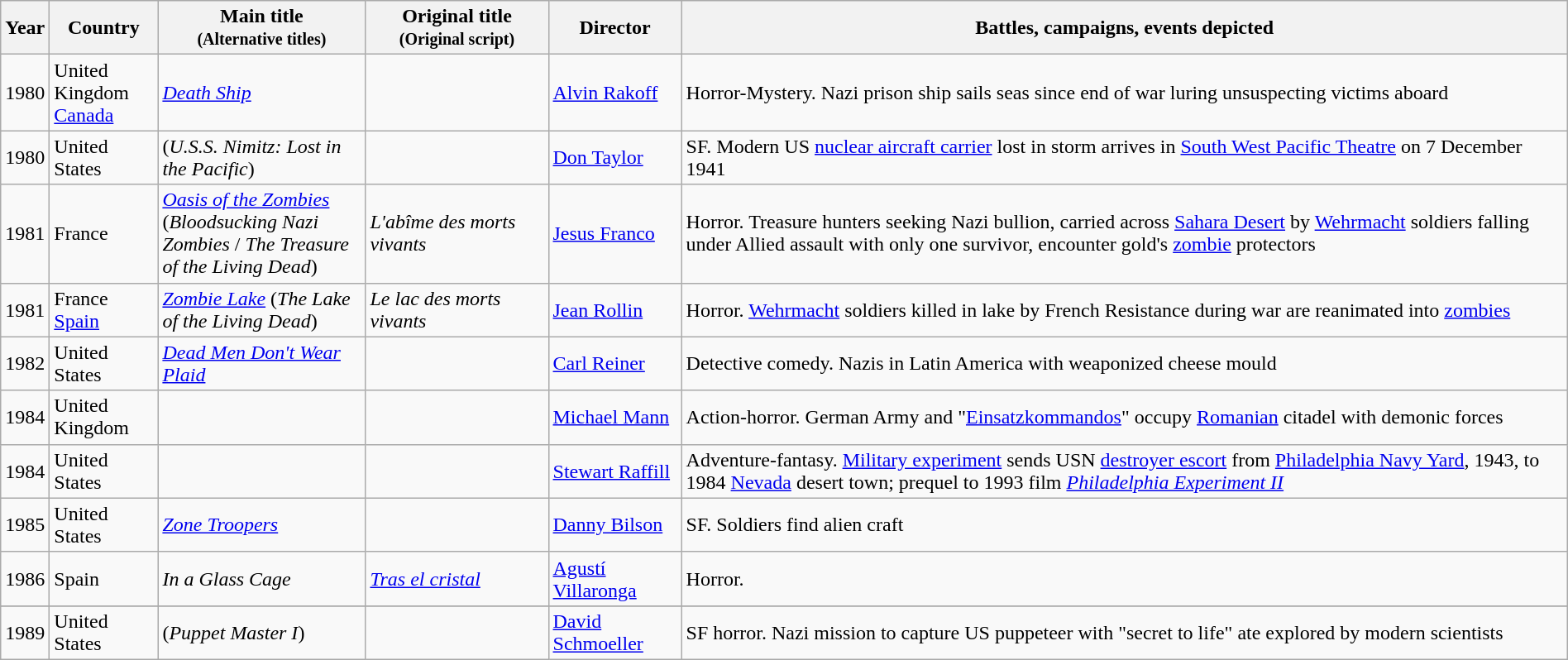<table class="wikitable sortable" style="width:100%;">
<tr>
<th>Year </th>
<th style="width: 80px;">Country</th>
<th style="width: 160px;">Main title<br><small>(Alternative titles)</small></th>
<th style="width: 140px;">Original title<br><small>(Original script)</small></th>
<th style="width: 100px;">Director</th>
<th class="unsortable">Battles, campaigns, events depicted</th>
</tr>
<tr>
<td>1980</td>
<td>United Kingdom<br><a href='#'>Canada</a></td>
<td><em><a href='#'>Death Ship</a></em></td>
<td></td>
<td><a href='#'>Alvin Rakoff</a></td>
<td>Horror-Mystery. Nazi prison ship sails seas since end of war luring unsuspecting victims aboard</td>
</tr>
<tr>
<td>1980</td>
<td>United States</td>
<td><em></em> (<em>U.S.S. Nimitz: Lost in the Pacific</em>)</td>
<td></td>
<td><a href='#'>Don Taylor</a></td>
<td>SF. Modern US <a href='#'>nuclear aircraft carrier</a> lost in storm arrives in <a href='#'>South West Pacific Theatre</a> on 7 December 1941</td>
</tr>
<tr>
<td>1981</td>
<td>France</td>
<td><em><a href='#'>Oasis of the Zombies</a></em> (<em>Bloodsucking Nazi Zombies</em> / <em>The Treasure of the Living Dead</em>)</td>
<td><em>L'abîme des morts vivants</em></td>
<td><a href='#'>Jesus Franco</a></td>
<td>Horror. Treasure hunters seeking Nazi bullion, carried across <a href='#'>Sahara Desert</a> by <a href='#'>Wehrmacht</a> soldiers falling under Allied assault with only one survivor, encounter gold's <a href='#'>zombie</a> protectors</td>
</tr>
<tr>
<td>1981</td>
<td>France<br><a href='#'>Spain</a></td>
<td><em><a href='#'>Zombie Lake</a></em> (<em>The Lake of the Living Dead</em>)</td>
<td><em>Le lac des morts vivants</em></td>
<td><a href='#'>Jean Rollin</a></td>
<td>Horror. <a href='#'>Wehrmacht</a> soldiers killed in lake by French Resistance during war are reanimated into <a href='#'>zombies</a></td>
</tr>
<tr>
<td>1982</td>
<td>United States</td>
<td><em><a href='#'>Dead Men Don't Wear Plaid</a></em></td>
<td></td>
<td><a href='#'>Carl Reiner</a></td>
<td>Detective comedy. Nazis in Latin America with weaponized cheese mould</td>
</tr>
<tr>
<td>1984</td>
<td>United Kingdom</td>
<td><em></em></td>
<td></td>
<td><a href='#'>Michael Mann</a></td>
<td>Action-horror. German Army and "<a href='#'>Einsatzkommandos</a>" occupy <a href='#'>Romanian</a> citadel with demonic forces</td>
</tr>
<tr>
<td>1984</td>
<td>United States</td>
<td><em></em></td>
<td></td>
<td><a href='#'>Stewart Raffill</a></td>
<td>Adventure-fantasy. <a href='#'>Military experiment</a> sends USN <a href='#'>destroyer escort</a> from <a href='#'>Philadelphia Navy Yard</a>, 1943, to 1984 <a href='#'>Nevada</a> desert town; prequel to 1993 film <em><a href='#'>Philadelphia Experiment II</a></em></td>
</tr>
<tr>
<td>1985</td>
<td>United States</td>
<td><em><a href='#'>Zone Troopers</a></em></td>
<td></td>
<td><a href='#'>Danny Bilson</a></td>
<td>SF. Soldiers find alien craft</td>
</tr>
<tr>
<td>1986</td>
<td>Spain</td>
<td><em>In a Glass Cage</em></td>
<td><em><a href='#'>Tras el cristal</a></em></td>
<td><a href='#'>Agustí Villaronga</a></td>
<td>Horror.</td>
</tr>
<tr>
</tr>
<tr>
<td>1989</td>
<td>United States</td>
<td><em></em> (<em>Puppet Master I</em>)</td>
<td></td>
<td><a href='#'>David Schmoeller</a></td>
<td>SF horror. Nazi mission to capture US puppeteer with "secret to life" ate explored by modern scientists</td>
</tr>
</table>
